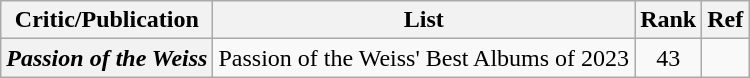<table class="wikitable plainrowheaders">
<tr>
<th scope="col">Critic/Publication</th>
<th scope="col">List</th>
<th scope="col">Rank</th>
<th scope="col">Ref</th>
</tr>
<tr>
<th scope="row"><em>Passion of the Weiss</em></th>
<td>Passion of the Weiss' Best Albums of 2023</td>
<td style="text-align:center;">43</td>
<td style="text-align:center;"></td>
</tr>
</table>
